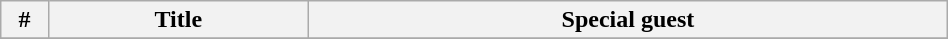<table class="wikitable plainrowheaders" style="width:50%;">
<tr>
<th width="5%">#</th>
<th>Title</th>
<th>Special guest</th>
</tr>
<tr>
</tr>
</table>
